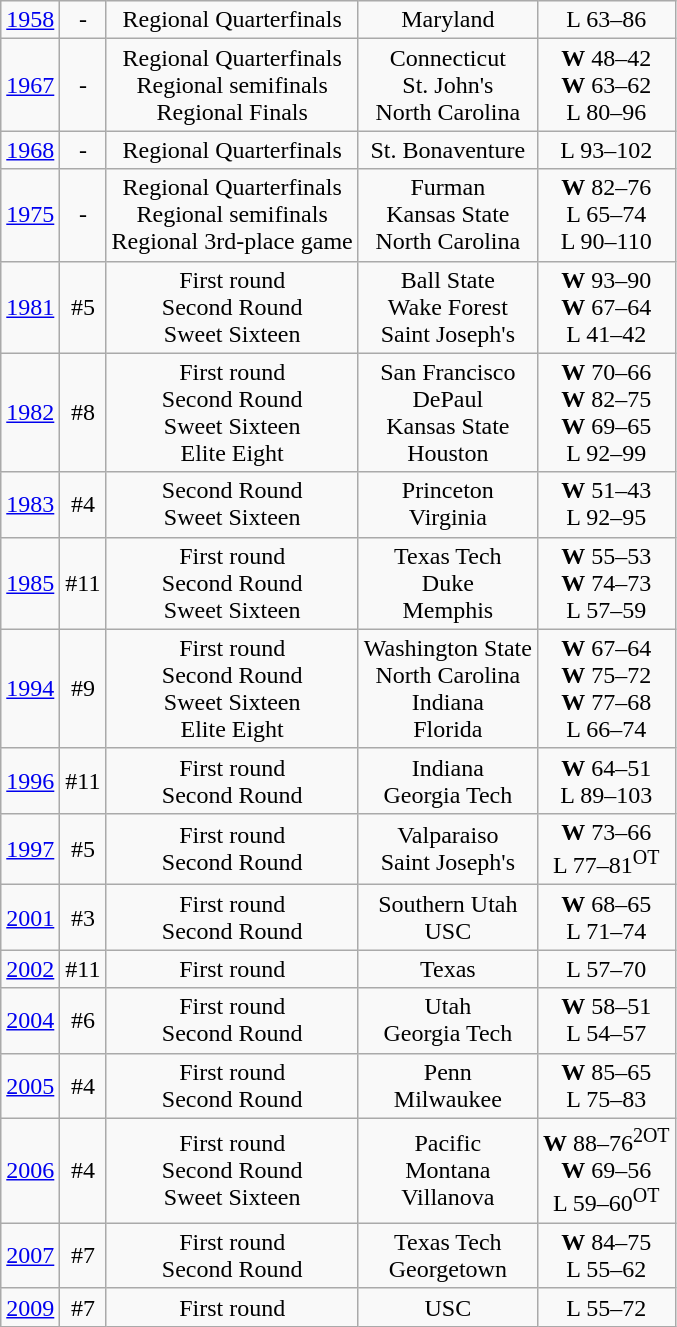<table class="wikitable">
<tr align="center">
<td><a href='#'>1958</a></td>
<td>-</td>
<td>Regional Quarterfinals</td>
<td>Maryland</td>
<td>L 63–86</td>
</tr>
<tr align="center">
<td><a href='#'>1967</a></td>
<td>-</td>
<td>Regional Quarterfinals<br>Regional semifinals<br>Regional Finals</td>
<td>Connecticut<br>St. John's<br>North Carolina</td>
<td><strong>W</strong> 48–42<br><strong>W</strong> 63–62<br>L 80–96</td>
</tr>
<tr align="center">
<td><a href='#'>1968</a></td>
<td>-</td>
<td>Regional Quarterfinals</td>
<td>St. Bonaventure</td>
<td>L 93–102</td>
</tr>
<tr align="center">
<td><a href='#'>1975</a></td>
<td>-</td>
<td>Regional Quarterfinals<br>Regional semifinals<br>Regional 3rd-place game</td>
<td>Furman<br>Kansas State<br>North Carolina</td>
<td><strong>W</strong> 82–76<br>L 65–74<br>L 90–110</td>
</tr>
<tr align="center">
<td><a href='#'>1981</a></td>
<td>#5</td>
<td>First round<br>Second Round<br>Sweet Sixteen</td>
<td>Ball State<br>Wake Forest<br>Saint Joseph's</td>
<td><strong>W</strong> 93–90<br><strong>W</strong> 67–64<br>L 41–42</td>
</tr>
<tr align="center">
<td><a href='#'>1982</a></td>
<td>#8</td>
<td>First round<br>Second Round<br>Sweet Sixteen<br>Elite Eight</td>
<td>San Francisco<br>DePaul<br>Kansas State<br>Houston</td>
<td><strong>W</strong> 70–66<br><strong>W</strong> 82–75<br><strong>W</strong> 69–65<br>L 92–99</td>
</tr>
<tr align="center">
<td><a href='#'>1983</a></td>
<td>#4</td>
<td>Second Round<br>Sweet Sixteen</td>
<td>Princeton<br>Virginia</td>
<td><strong>W</strong> 51–43<br>L 92–95</td>
</tr>
<tr align="center">
<td><a href='#'>1985</a></td>
<td>#11</td>
<td>First round<br>Second Round<br>Sweet Sixteen</td>
<td>Texas Tech<br>Duke<br>Memphis</td>
<td><strong>W</strong> 55–53<br><strong>W</strong> 74–73<br>L 57–59</td>
</tr>
<tr align="center">
<td><a href='#'>1994</a></td>
<td>#9</td>
<td>First round<br>Second Round<br>Sweet Sixteen<br>Elite Eight</td>
<td>Washington State<br>North Carolina<br>Indiana<br>Florida</td>
<td><strong>W</strong> 67–64<br><strong>W</strong> 75–72<br><strong>W</strong> 77–68<br>L 66–74</td>
</tr>
<tr align="center">
<td><a href='#'>1996</a></td>
<td>#11</td>
<td>First round<br>Second Round</td>
<td>Indiana<br>Georgia Tech</td>
<td><strong>W</strong> 64–51<br>L 89–103</td>
</tr>
<tr align="center">
<td><a href='#'>1997</a></td>
<td>#5</td>
<td>First round<br>Second Round</td>
<td>Valparaiso<br>Saint Joseph's</td>
<td><strong>W</strong> 73–66<br>L 77–81<sup>OT</sup></td>
</tr>
<tr align="center">
<td><a href='#'>2001</a></td>
<td>#3</td>
<td>First round<br>Second Round</td>
<td>Southern Utah<br>USC</td>
<td><strong>W</strong> 68–65<br>L 71–74</td>
</tr>
<tr align="center">
<td><a href='#'>2002</a></td>
<td>#11</td>
<td>First round</td>
<td>Texas</td>
<td>L 57–70</td>
</tr>
<tr align="center">
<td><a href='#'>2004</a></td>
<td>#6</td>
<td>First round<br>Second Round</td>
<td>Utah<br>Georgia Tech</td>
<td><strong>W</strong> 58–51<br>L 54–57</td>
</tr>
<tr align="center">
<td><a href='#'>2005</a></td>
<td>#4</td>
<td>First round<br>Second Round</td>
<td>Penn<br>Milwaukee</td>
<td><strong>W</strong> 85–65<br>L 75–83</td>
</tr>
<tr align="center">
<td><a href='#'>2006</a></td>
<td>#4</td>
<td>First round<br>Second Round<br>Sweet Sixteen</td>
<td>Pacific<br>Montana<br>Villanova</td>
<td><strong>W</strong> 88–76<sup>2OT</sup><br><strong>W</strong> 69–56<br>L 59–60<sup>OT</sup></td>
</tr>
<tr align="center">
<td><a href='#'>2007</a></td>
<td>#7</td>
<td>First round<br>Second Round</td>
<td>Texas Tech<br>Georgetown</td>
<td><strong>W</strong> 84–75<br>L 55–62</td>
</tr>
<tr align="center">
<td><a href='#'>2009</a></td>
<td>#7</td>
<td>First round</td>
<td>USC</td>
<td>L 55–72</td>
</tr>
</table>
